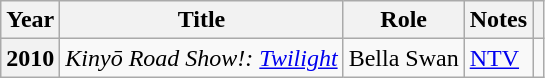<table class="wikitable plainrowheaders sortable">
<tr>
<th scope="col">Year</th>
<th scope="col">Title</th>
<th scope="col">Role</th>
<th scope="col" class="unsortable">Notes</th>
<th scope="col" class="unsortable"></th>
</tr>
<tr>
<th scope="row">2010</th>
<td><em>Kinyō Road Show!: <a href='#'>Twilight</a></em></td>
<td>Bella Swan</td>
<td><a href='#'>NTV</a></td>
<td style="text-align:center"></td>
</tr>
</table>
